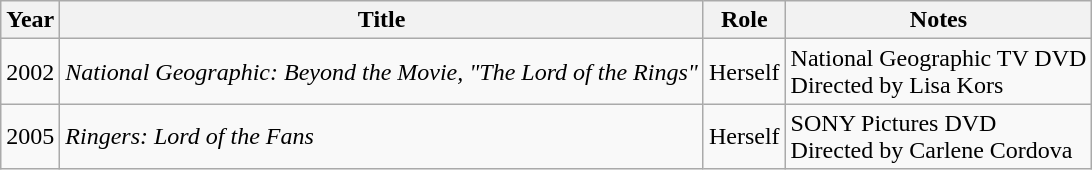<table class="wikitable">
<tr>
<th>Year</th>
<th>Title</th>
<th>Role</th>
<th>Notes</th>
</tr>
<tr>
<td>2002</td>
<td><em>National Geographic: Beyond the Movie, "The Lord of the Rings"</em></td>
<td>Herself</td>
<td>National Geographic TV DVD<br>Directed by Lisa Kors</td>
</tr>
<tr>
<td>2005</td>
<td><em>Ringers: Lord of the Fans</em></td>
<td>Herself</td>
<td>SONY Pictures DVD<br>Directed by Carlene Cordova</td>
</tr>
</table>
